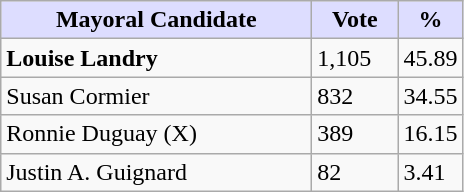<table class="wikitable">
<tr>
<th style="background:#ddf; width:200px;">Mayoral Candidate</th>
<th style="background:#ddf; width:50px;">Vote</th>
<th style="background:#ddf; width:30px;">%</th>
</tr>
<tr>
<td><strong>Louise Landry</strong></td>
<td>1,105</td>
<td>45.89</td>
</tr>
<tr>
<td>Susan Cormier</td>
<td>832</td>
<td>34.55</td>
</tr>
<tr>
<td>Ronnie Duguay (X)</td>
<td>389</td>
<td>16.15</td>
</tr>
<tr>
<td>Justin A. Guignard</td>
<td>82</td>
<td>3.41</td>
</tr>
</table>
